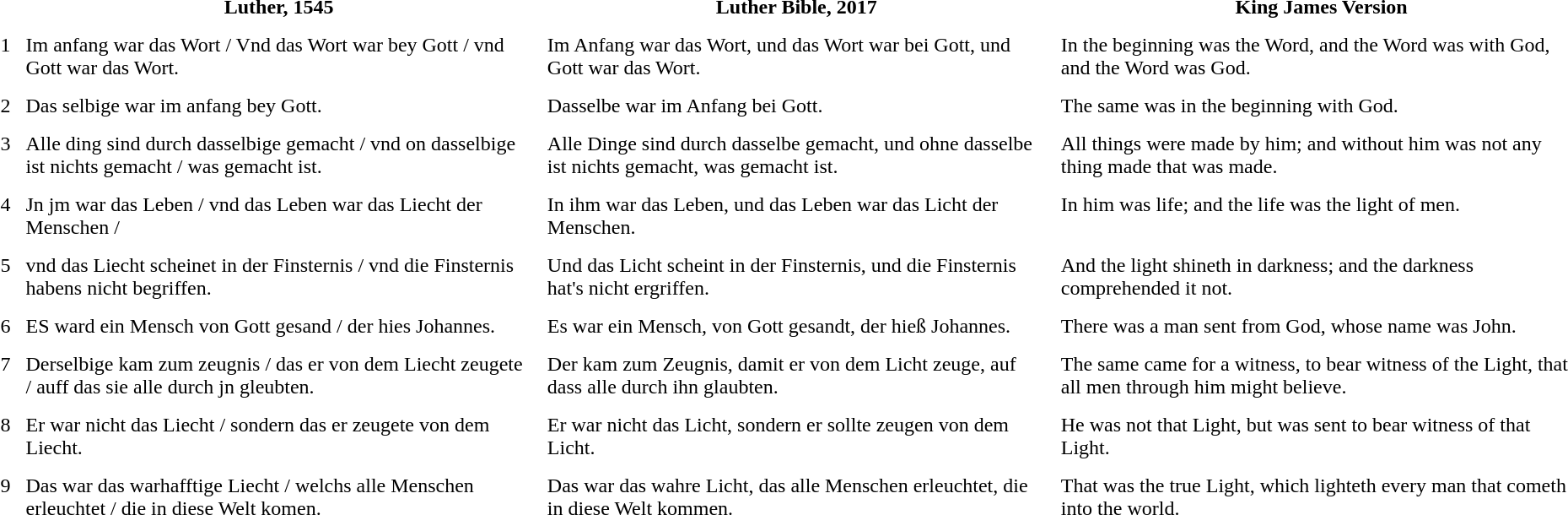<table cellpadding=5>
<tr>
<th></th>
<th>Luther, 1545</th>
<th>Luther Bible, 2017</th>
<th>King James Version</th>
</tr>
<tr valign=top>
<td>1</td>
<td>Im anfang war das Wort / Vnd das Wort war bey Gott / vnd Gott war das Wort.</td>
<td>Im Anfang war das Wort, und das Wort war bei Gott, und Gott war das Wort.</td>
<td>In the beginning was the Word, and the Word was with God, and the Word was God.</td>
</tr>
<tr valign=top>
<td>2</td>
<td>Das selbige war im anfang bey Gott.</td>
<td>Dasselbe war im Anfang bei Gott.</td>
<td>The same was in the beginning with God.</td>
</tr>
<tr valign=top>
<td>3</td>
<td>Alle ding sind durch dasselbige gemacht / vnd on dasselbige ist nichts gemacht / was gemacht ist.</td>
<td>Alle Dinge sind durch dasselbe gemacht, und ohne dasselbe ist nichts gemacht, was gemacht ist.</td>
<td>All things were made by him; and without him was not any thing made that was made.</td>
</tr>
<tr valign=top>
<td>4</td>
<td>Jn jm war das Leben / vnd das Leben war das Liecht der Menschen /</td>
<td>In ihm war das Leben, und das Leben war das Licht der Menschen.</td>
<td>In him was life; and the life was the light of men.</td>
</tr>
<tr valign=top>
<td>5</td>
<td>vnd das Liecht scheinet in der Finsternis / vnd die Finsternis habens nicht begriffen.</td>
<td>Und das Licht scheint in der Finsternis, und die Finsternis hat's nicht ergriffen.</td>
<td>And the light shineth in darkness; and the darkness comprehended it not.</td>
</tr>
<tr valign=top>
<td>6</td>
<td>ES ward ein Mensch von Gott gesand / der hies Johannes.</td>
<td>Es war ein Mensch, von Gott gesandt, der hieß Johannes.</td>
<td>There was a man sent from God, whose name was John.</td>
</tr>
<tr valign=top>
<td>7</td>
<td>Derselbige kam zum zeugnis / das er von dem Liecht zeugete / auff das sie alle durch jn gleubten.</td>
<td>Der kam zum Zeugnis, damit er von dem Licht zeuge, auf dass alle durch ihn glaubten.</td>
<td>The same came for a witness, to bear witness of the Light, that all men through him might believe.</td>
</tr>
<tr valign=top>
<td>8</td>
<td>Er war nicht das Liecht / sondern das er zeugete von dem Liecht.</td>
<td>Er war nicht das Licht, sondern er sollte zeugen von dem Licht.</td>
<td>He was not that Light, but was sent to bear witness of that Light.</td>
</tr>
<tr valign=top>
<td>9</td>
<td>Das war das warhafftige Liecht / welchs alle Menschen erleuchtet / die in diese Welt komen.</td>
<td>Das war das wahre Licht, das alle Menschen erleuchtet, die in diese Welt kommen.</td>
<td>That was the true Light, which lighteth every man that cometh into the world.</td>
</tr>
</table>
